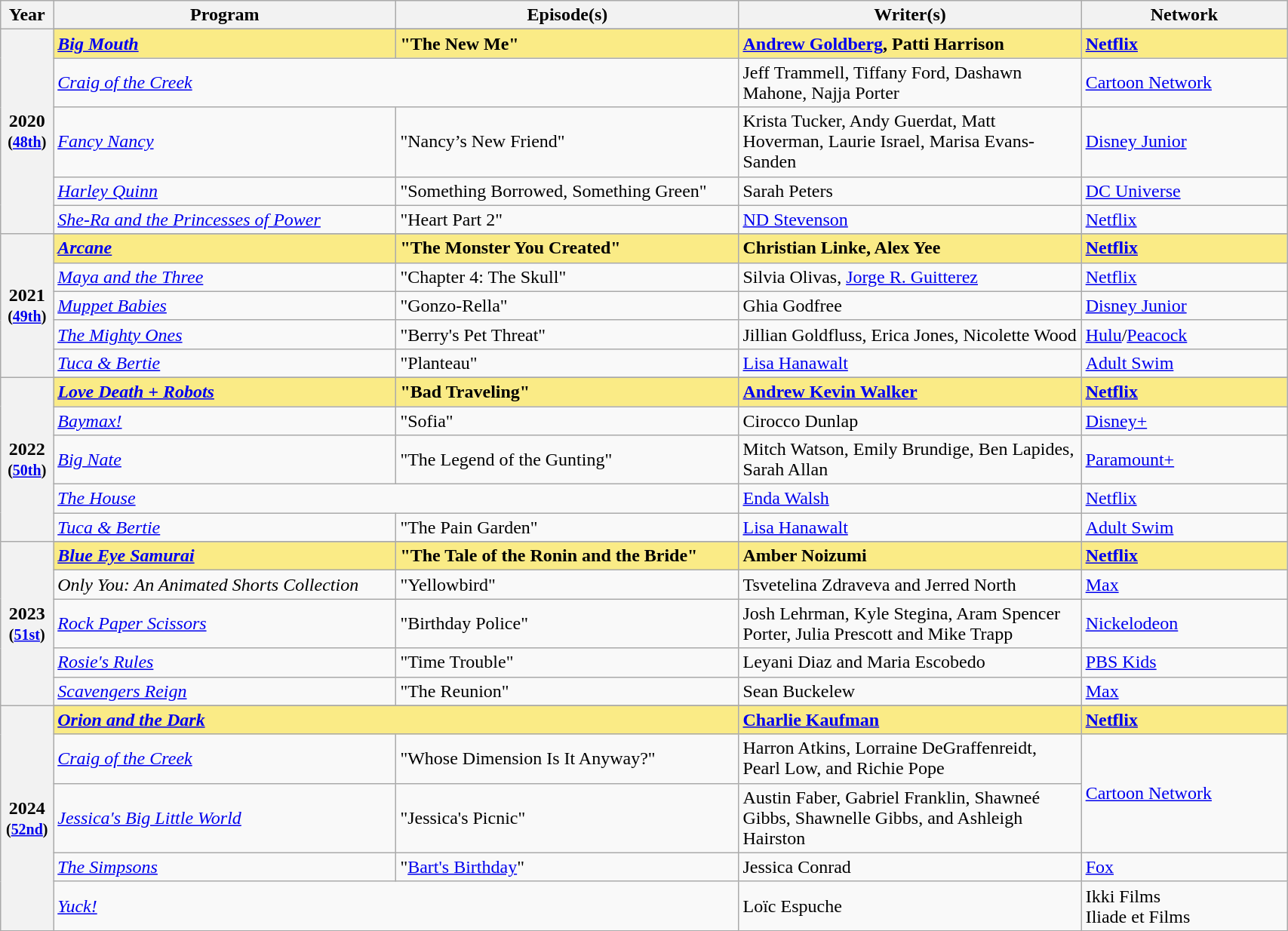<table class="wikitable" style="width:90%;">
<tr>
<th style="width:3%;">Year</th>
<th style="width:25%;">Program</th>
<th style="width:25%;">Episode(s)</th>
<th style="width:25%;">Writer(s)</th>
<th style="width:15%;">Network</th>
</tr>
<tr>
<th rowspan="6" style="text-align:center;">2020 <br><small>(<a href='#'>48th</a>)</small><br></th>
</tr>
<tr style="background:#FAEB86;">
<td><strong><em><a href='#'>Big Mouth</a></em></strong></td>
<td><strong>"The New Me"</strong></td>
<td><strong><a href='#'>Andrew Goldberg</a>, Patti Harrison</strong></td>
<td><strong><a href='#'>Netflix</a></strong></td>
</tr>
<tr>
<td colspan="2"><em><a href='#'>Craig of the Creek</a></em></td>
<td>Jeff Trammell, Tiffany Ford, Dashawn Mahone, Najja Porter</td>
<td><a href='#'>Cartoon Network</a></td>
</tr>
<tr>
<td><em><a href='#'>Fancy Nancy</a></em></td>
<td>"Nancy’s New Friend"</td>
<td>Krista Tucker, Andy Guerdat, Matt Hoverman, Laurie Israel, Marisa Evans-Sanden</td>
<td><a href='#'>Disney Junior</a></td>
</tr>
<tr>
<td><em><a href='#'>Harley Quinn</a></em></td>
<td>"Something Borrowed, Something Green"</td>
<td>Sarah Peters</td>
<td><a href='#'>DC Universe</a></td>
</tr>
<tr>
<td><em><a href='#'>She-Ra and the Princesses of Power</a></em></td>
<td>"Heart Part 2"</td>
<td><a href='#'>ND Stevenson</a></td>
<td><a href='#'>Netflix</a></td>
</tr>
<tr>
<th rowspan="6" style="text-align:center;">2021 <br><small>(<a href='#'>49th</a>)</small><br></th>
</tr>
<tr style="background:#FAEB86;">
<td><strong><em><a href='#'>Arcane</a></em></strong></td>
<td><strong>"The Monster You Created"</strong></td>
<td><strong>Christian Linke, Alex Yee</strong></td>
<td><strong><a href='#'>Netflix</a></strong></td>
</tr>
<tr>
<td><em><a href='#'>Maya and the Three</a></em></td>
<td>"Chapter 4: The Skull"</td>
<td>Silvia Olivas, <a href='#'>Jorge R. Guitterez</a></td>
<td><a href='#'>Netflix</a></td>
</tr>
<tr>
<td><em><a href='#'>Muppet Babies</a></em></td>
<td>"Gonzo-Rella"</td>
<td>Ghia Godfree</td>
<td><a href='#'>Disney Junior</a></td>
</tr>
<tr>
<td><em><a href='#'>The Mighty Ones</a></em></td>
<td>"Berry's Pet Threat"</td>
<td>Jillian Goldfluss, Erica Jones, Nicolette Wood</td>
<td><a href='#'>Hulu</a>/<a href='#'>Peacock</a></td>
</tr>
<tr>
<td><em><a href='#'>Tuca & Bertie</a></em></td>
<td>"Planteau"</td>
<td><a href='#'>Lisa Hanawalt</a></td>
<td><a href='#'>Adult Swim</a></td>
</tr>
<tr>
<th rowspan="6" style="text-align:center;">2022 <br><small>(<a href='#'>50th</a>)</small><br></th>
</tr>
<tr style="background:#FAEB86;">
<td><em><a href='#'><strong>Love Death + Robots</strong></a></em></td>
<td><strong>"Bad Traveling"</strong></td>
<td><strong><a href='#'>Andrew Kevin Walker</a></strong></td>
<td><strong><a href='#'>Netflix</a></strong></td>
</tr>
<tr>
<td><em><a href='#'>Baymax!</a></em></td>
<td>"Sofia"</td>
<td>Cirocco Dunlap</td>
<td><a href='#'>Disney+</a></td>
</tr>
<tr>
<td><em><a href='#'>Big Nate</a></em></td>
<td>"The Legend of the Gunting"</td>
<td>Mitch Watson, Emily Brundige, Ben Lapides, Sarah Allan</td>
<td><a href='#'>Paramount+</a></td>
</tr>
<tr>
<td colspan="2"><em><a href='#'>The House</a></em></td>
<td><a href='#'>Enda Walsh</a></td>
<td><a href='#'>Netflix</a></td>
</tr>
<tr>
<td><em><a href='#'>Tuca & Bertie</a></em></td>
<td>"The Pain Garden"</td>
<td><a href='#'>Lisa Hanawalt</a></td>
<td><a href='#'>Adult Swim</a></td>
</tr>
<tr>
<th rowspan="6" style="text-align:center;">2023 <br><small>(<a href='#'>51st</a>)</small><br></th>
</tr>
<tr style="background:#FAEB86;">
<td><strong><em><a href='#'>Blue Eye Samurai</a></em></strong></td>
<td><strong>"The Tale of the Ronin and the Bride"</strong></td>
<td><strong>Amber Noizumi</strong></td>
<td><strong><a href='#'>Netflix</a></strong></td>
</tr>
<tr>
<td><em>Only You: An Animated Shorts Collection</em></td>
<td>"Yellowbird"</td>
<td>Tsvetelina Zdraveva and Jerred North</td>
<td><a href='#'>Max</a></td>
</tr>
<tr>
<td><em><a href='#'>Rock Paper Scissors</a></em></td>
<td>"Birthday Police"</td>
<td>Josh Lehrman, Kyle Stegina, Aram Spencer Porter, Julia Prescott and Mike Trapp</td>
<td><a href='#'>Nickelodeon</a></td>
</tr>
<tr>
<td><em><a href='#'>Rosie's Rules</a></em></td>
<td>"Time Trouble"</td>
<td>Leyani Diaz and Maria Escobedo</td>
<td><a href='#'>PBS Kids</a></td>
</tr>
<tr>
<td><em><a href='#'>Scavengers Reign</a></em></td>
<td>"The Reunion"</td>
<td>Sean Buckelew</td>
<td><a href='#'>Max</a></td>
</tr>
<tr>
<th rowspan="6" style="text-align:center;">2024 <br><small>(<a href='#'>52nd</a>)</small><br></th>
</tr>
<tr style="background:#FAEB86;">
<td colspan="2"><strong><em><a href='#'>Orion and the Dark</a></em></strong></td>
<td><strong><a href='#'>Charlie Kaufman</a></strong></td>
<td><strong><a href='#'>Netflix</a></strong></td>
</tr>
<tr>
<td><em><a href='#'>Craig of the Creek</a></em></td>
<td>"Whose Dimension Is It Anyway?"</td>
<td>Harron Atkins, Lorraine DeGraffenreidt, Pearl Low, and Richie Pope</td>
<td rowspan="2"><a href='#'>Cartoon Network</a></td>
</tr>
<tr>
<td><em><a href='#'>Jessica's Big Little World</a></em></td>
<td>"Jessica's Picnic"</td>
<td>Austin Faber, Gabriel Franklin, Shawneé Gibbs, Shawnelle Gibbs, and Ashleigh Hairston</td>
</tr>
<tr>
<td><em><a href='#'>The Simpsons</a></em></td>
<td>"<a href='#'>Bart's Birthday</a>"</td>
<td>Jessica Conrad</td>
<td><a href='#'>Fox</a></td>
</tr>
<tr>
<td colspan="2"><em><a href='#'>Yuck!</a></em></td>
<td>Loïc Espuche</td>
<td>Ikki Films<br>Iliade et Films</td>
</tr>
</table>
